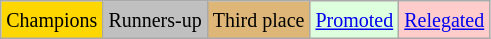<table class="wikitable">
<tr>
<td bgcolor=gold><small>Champions</small></td>
<td bgcolor=silver><small>Runners-up</small></td>
<td bgcolor=#deb678><small>Third place</small></td>
<td bgcolor="#DDFFDD"><small><a href='#'>Promoted</a></small></td>
<td bgcolor= "#FFCCCC"><small><a href='#'>Relegated</a></small></td>
</tr>
</table>
